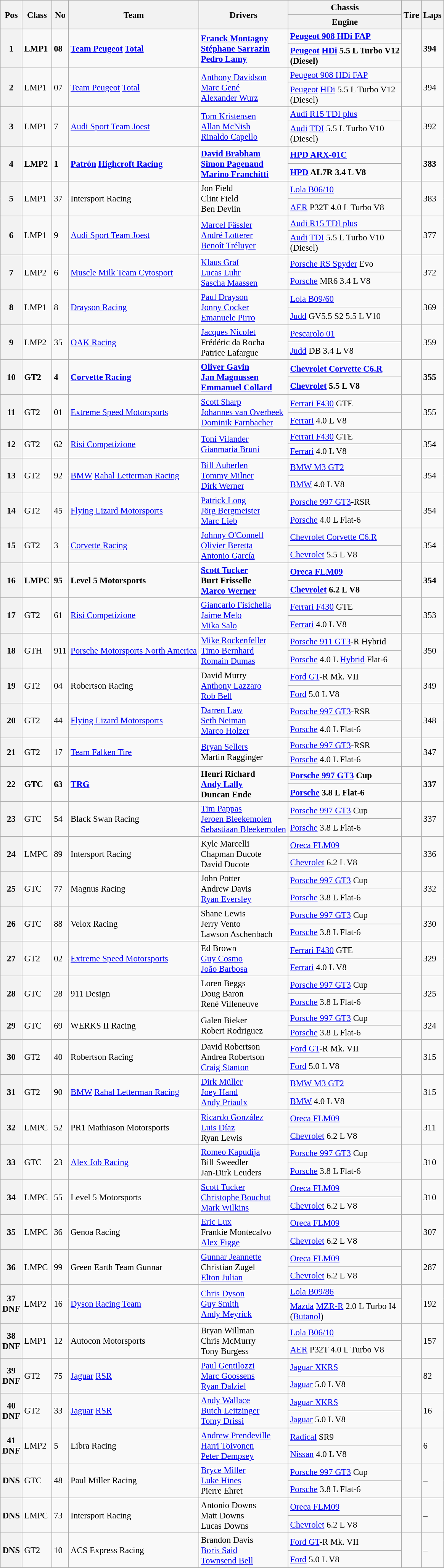<table class="wikitable" style="font-size: 95%;">
<tr>
<th rowspan=2>Pos</th>
<th rowspan=2>Class</th>
<th rowspan=2>No</th>
<th rowspan=2>Team</th>
<th rowspan=2>Drivers</th>
<th>Chassis</th>
<th rowspan=2>Tire</th>
<th rowspan=2>Laps</th>
</tr>
<tr>
<th>Engine</th>
</tr>
<tr style="font-weight:bold">
<th rowspan=2>1</th>
<td rowspan=2>LMP1</td>
<td rowspan=2>08</td>
<td rowspan=2> <a href='#'>Team Peugeot</a> <a href='#'>Total</a></td>
<td rowspan=2> <a href='#'>Franck Montagny</a><br> <a href='#'>Stéphane Sarrazin</a><br> <a href='#'>Pedro Lamy</a></td>
<td><a href='#'>Peugeot 908 HDi FAP</a></td>
<td rowspan=2></td>
<td rowspan=2>394</td>
</tr>
<tr style="font-weight:bold">
<td><a href='#'>Peugeot</a> <a href='#'>HDi</a> 5.5 L Turbo V12<br>(Diesel)</td>
</tr>
<tr>
<th rowspan=2>2</th>
<td rowspan=2>LMP1</td>
<td rowspan=2>07</td>
<td rowspan=2> <a href='#'>Team Peugeot</a> <a href='#'>Total</a></td>
<td rowspan=2> <a href='#'>Anthony Davidson</a><br> <a href='#'>Marc Gené</a><br> <a href='#'>Alexander Wurz</a></td>
<td><a href='#'>Peugeot 908 HDi FAP</a></td>
<td rowspan=2></td>
<td rowspan=2>394</td>
</tr>
<tr>
<td><a href='#'>Peugeot</a> <a href='#'>HDi</a> 5.5 L Turbo V12<br>(Diesel)</td>
</tr>
<tr>
<th rowspan=2>3</th>
<td rowspan=2>LMP1</td>
<td rowspan=2>7</td>
<td rowspan=2> <a href='#'>Audi Sport Team Joest</a></td>
<td rowspan=2> <a href='#'>Tom Kristensen</a><br> <a href='#'>Allan McNish</a><br> <a href='#'>Rinaldo Capello</a></td>
<td><a href='#'>Audi R15 TDI plus</a></td>
<td rowspan=2></td>
<td rowspan=2>392</td>
</tr>
<tr>
<td><a href='#'>Audi</a> <a href='#'>TDI</a> 5.5 L Turbo V10<br>(Diesel)</td>
</tr>
<tr style="font-weight:bold">
<th rowspan=2>4</th>
<td rowspan=2>LMP2</td>
<td rowspan=2>1</td>
<td rowspan=2> <a href='#'>Patrón</a> <a href='#'>Highcroft Racing</a></td>
<td rowspan=2> <a href='#'>David Brabham</a><br> <a href='#'>Simon Pagenaud</a><br> <a href='#'>Marino Franchitti</a></td>
<td><a href='#'>HPD ARX-01C</a></td>
<td rowspan=2></td>
<td rowspan=2>383</td>
</tr>
<tr style="font-weight:bold">
<td><a href='#'>HPD</a> AL7R 3.4 L V8</td>
</tr>
<tr>
<th rowspan=2>5</th>
<td rowspan=2>LMP1</td>
<td rowspan=2>37</td>
<td rowspan=2> Intersport Racing</td>
<td rowspan=2> Jon Field<br> Clint Field<br> Ben Devlin</td>
<td><a href='#'>Lola B06/10</a></td>
<td rowspan=2></td>
<td rowspan=2>383</td>
</tr>
<tr>
<td><a href='#'>AER</a> P32T 4.0 L Turbo V8</td>
</tr>
<tr>
<th rowspan=2>6</th>
<td rowspan=2>LMP1</td>
<td rowspan=2>9</td>
<td rowspan=2> <a href='#'>Audi Sport Team Joest</a></td>
<td rowspan=2> <a href='#'>Marcel Fässler</a><br> <a href='#'>André Lotterer</a><br> <a href='#'>Benoît Tréluyer</a></td>
<td><a href='#'>Audi R15 TDI plus</a></td>
<td rowspan=2></td>
<td rowspan=2>377</td>
</tr>
<tr>
<td><a href='#'>Audi</a> <a href='#'>TDI</a> 5.5 L Turbo V10<br>(Diesel)</td>
</tr>
<tr>
<th rowspan=2>7</th>
<td rowspan=2>LMP2</td>
<td rowspan=2>6</td>
<td rowspan=2> <a href='#'>Muscle Milk Team Cytosport</a></td>
<td rowspan=2> <a href='#'>Klaus Graf</a><br> <a href='#'>Lucas Luhr</a><br> <a href='#'>Sascha Maassen</a></td>
<td><a href='#'>Porsche RS Spyder</a> Evo</td>
<td rowspan=2></td>
<td rowspan=2>372</td>
</tr>
<tr>
<td><a href='#'>Porsche</a> MR6 3.4 L V8</td>
</tr>
<tr>
<th rowspan=2>8</th>
<td rowspan=2>LMP1</td>
<td rowspan=2>8</td>
<td rowspan=2> <a href='#'>Drayson Racing</a></td>
<td rowspan=2> <a href='#'>Paul Drayson</a><br> <a href='#'>Jonny Cocker</a><br> <a href='#'>Emanuele Pirro</a></td>
<td><a href='#'>Lola B09/60</a></td>
<td rowspan=2></td>
<td rowspan=2>369</td>
</tr>
<tr>
<td><a href='#'>Judd</a> GV5.5 S2 5.5 L V10</td>
</tr>
<tr>
<th rowspan=2>9</th>
<td rowspan=2>LMP2</td>
<td rowspan=2>35</td>
<td rowspan=2> <a href='#'>OAK Racing</a></td>
<td rowspan=2> <a href='#'>Jacques Nicolet</a><br> Frédéric da Rocha<br> Patrice Lafargue</td>
<td><a href='#'>Pescarolo 01</a></td>
<td rowspan=2></td>
<td rowspan=2>359</td>
</tr>
<tr>
<td><a href='#'>Judd</a> DB 3.4 L V8</td>
</tr>
<tr style="font-weight:bold">
<th rowspan=2>10</th>
<td rowspan=2>GT2</td>
<td rowspan=2>4</td>
<td rowspan=2> <a href='#'>Corvette Racing</a></td>
<td rowspan=2> <a href='#'>Oliver Gavin</a><br> <a href='#'>Jan Magnussen</a><br> <a href='#'>Emmanuel Collard</a></td>
<td><a href='#'>Chevrolet Corvette C6.R</a></td>
<td rowspan=2></td>
<td rowspan=2>355</td>
</tr>
<tr style="font-weight:bold">
<td><a href='#'>Chevrolet</a> 5.5 L V8</td>
</tr>
<tr>
<th rowspan=2>11</th>
<td rowspan=2>GT2</td>
<td rowspan=2>01</td>
<td rowspan=2> <a href='#'>Extreme Speed Motorsports</a></td>
<td rowspan=2> <a href='#'>Scott Sharp</a><br> <a href='#'>Johannes van Overbeek</a><br> <a href='#'>Dominik Farnbacher</a></td>
<td><a href='#'>Ferrari F430</a> GTE</td>
<td rowspan=2></td>
<td rowspan=2>355</td>
</tr>
<tr>
<td><a href='#'>Ferrari</a> 4.0 L V8</td>
</tr>
<tr>
<th rowspan=2>12</th>
<td rowspan=2>GT2</td>
<td rowspan=2>62</td>
<td rowspan=2> <a href='#'>Risi Competizione</a></td>
<td rowspan=2> <a href='#'>Toni Vilander</a><br> <a href='#'>Gianmaria Bruni</a></td>
<td><a href='#'>Ferrari F430</a> GTE</td>
<td rowspan=2></td>
<td rowspan=2>354</td>
</tr>
<tr>
<td><a href='#'>Ferrari</a> 4.0 L V8</td>
</tr>
<tr>
<th rowspan=2>13</th>
<td rowspan=2>GT2</td>
<td rowspan=2>92</td>
<td rowspan=2> <a href='#'>BMW</a> <a href='#'>Rahal Letterman Racing</a></td>
<td rowspan=2> <a href='#'>Bill Auberlen</a><br> <a href='#'>Tommy Milner</a><br> <a href='#'>Dirk Werner</a></td>
<td><a href='#'>BMW M3 GT2</a></td>
<td rowspan=2></td>
<td rowspan=2>354</td>
</tr>
<tr>
<td><a href='#'>BMW</a> 4.0 L V8</td>
</tr>
<tr>
<th rowspan=2>14</th>
<td rowspan=2>GT2</td>
<td rowspan=2>45</td>
<td rowspan=2> <a href='#'>Flying Lizard Motorsports</a></td>
<td rowspan=2> <a href='#'>Patrick Long</a><br> <a href='#'>Jörg Bergmeister</a><br> <a href='#'>Marc Lieb</a></td>
<td><a href='#'>Porsche 997 GT3</a>-RSR</td>
<td rowspan=2></td>
<td rowspan=2>354</td>
</tr>
<tr>
<td><a href='#'>Porsche</a> 4.0 L Flat-6</td>
</tr>
<tr>
<th rowspan=2>15</th>
<td rowspan=2>GT2</td>
<td rowspan=2>3</td>
<td rowspan=2> <a href='#'>Corvette Racing</a></td>
<td rowspan=2> <a href='#'>Johnny O'Connell</a><br> <a href='#'>Olivier Beretta</a><br> <a href='#'>Antonio García</a></td>
<td><a href='#'>Chevrolet Corvette C6.R</a></td>
<td rowspan=2></td>
<td rowspan=2>354</td>
</tr>
<tr>
<td><a href='#'>Chevrolet</a> 5.5 L V8</td>
</tr>
<tr style="font-weight:bold">
<th rowspan=2>16</th>
<td rowspan=2>LMPC</td>
<td rowspan=2>95</td>
<td rowspan=2> Level 5 Motorsports</td>
<td rowspan=2> <a href='#'>Scott Tucker</a><br> Burt Frisselle<br> <a href='#'>Marco Werner</a></td>
<td><a href='#'>Oreca FLM09</a></td>
<td rowspan=2></td>
<td rowspan=2>354</td>
</tr>
<tr style="font-weight:bold">
<td><a href='#'>Chevrolet</a> 6.2 L V8</td>
</tr>
<tr>
<th rowspan=2>17</th>
<td rowspan=2>GT2</td>
<td rowspan=2>61</td>
<td rowspan=2> <a href='#'>Risi Competizione</a></td>
<td rowspan=2> <a href='#'>Giancarlo Fisichella</a><br> <a href='#'>Jaime Melo</a><br> <a href='#'>Mika Salo</a></td>
<td><a href='#'>Ferrari F430</a> GTE</td>
<td rowspan=2></td>
<td rowspan=2>353</td>
</tr>
<tr>
<td><a href='#'>Ferrari</a> 4.0 L V8</td>
</tr>
<tr>
<th rowspan=2>18</th>
<td rowspan=2>GTH</td>
<td rowspan=2>911</td>
<td rowspan=2> <a href='#'>Porsche Motorsports North America</a></td>
<td rowspan=2> <a href='#'>Mike Rockenfeller</a><br> <a href='#'>Timo Bernhard</a><br> <a href='#'>Romain Dumas</a></td>
<td><a href='#'>Porsche 911 GT3</a>-R Hybrid</td>
<td rowspan=2></td>
<td rowspan=2>350</td>
</tr>
<tr>
<td><a href='#'>Porsche</a> 4.0 L <a href='#'>Hybrid</a> Flat-6</td>
</tr>
<tr>
<th rowspan=2>19</th>
<td rowspan=2>GT2</td>
<td rowspan=2>04</td>
<td rowspan=2> Robertson Racing</td>
<td rowspan=2> David Murry<br> <a href='#'>Anthony Lazzaro</a><br> <a href='#'>Rob Bell</a></td>
<td><a href='#'>Ford GT</a>-R Mk. VII</td>
<td rowspan=2></td>
<td rowspan=2>349</td>
</tr>
<tr>
<td><a href='#'>Ford</a> 5.0 L V8</td>
</tr>
<tr>
<th rowspan=2>20</th>
<td rowspan=2>GT2</td>
<td rowspan=2>44</td>
<td rowspan=2> <a href='#'>Flying Lizard Motorsports</a></td>
<td rowspan=2> <a href='#'>Darren Law</a><br> <a href='#'>Seth Neiman</a><br> <a href='#'>Marco Holzer</a></td>
<td><a href='#'>Porsche 997 GT3</a>-RSR</td>
<td rowspan=2></td>
<td rowspan=2>348</td>
</tr>
<tr>
<td><a href='#'>Porsche</a> 4.0 L Flat-6</td>
</tr>
<tr>
<th rowspan=2>21</th>
<td rowspan=2>GT2</td>
<td rowspan=2>17</td>
<td rowspan=2> <a href='#'>Team Falken Tire</a></td>
<td rowspan=2> <a href='#'>Bryan Sellers</a><br> Martin Ragginger</td>
<td><a href='#'>Porsche 997 GT3</a>-RSR</td>
<td rowspan=2></td>
<td rowspan=2>347</td>
</tr>
<tr>
<td><a href='#'>Porsche</a> 4.0 L Flat-6</td>
</tr>
<tr style="font-weight:bold">
<th rowspan=2>22</th>
<td rowspan=2>GTC</td>
<td rowspan=2>63</td>
<td rowspan=2> <a href='#'>TRG</a></td>
<td rowspan=2> Henri Richard<br> <a href='#'>Andy Lally</a><br> Duncan Ende</td>
<td><a href='#'>Porsche 997 GT3</a> Cup</td>
<td rowspan=2></td>
<td rowspan=2>337</td>
</tr>
<tr style="font-weight:bold">
<td><a href='#'>Porsche</a> 3.8 L Flat-6</td>
</tr>
<tr>
<th rowspan=2>23</th>
<td rowspan=2>GTC</td>
<td rowspan=2>54</td>
<td rowspan=2> Black Swan Racing</td>
<td rowspan=2> <a href='#'>Tim Pappas</a><br> <a href='#'>Jeroen Bleekemolen</a><br> <a href='#'>Sebastiaan Bleekemolen</a></td>
<td><a href='#'>Porsche 997 GT3</a> Cup</td>
<td rowspan=2></td>
<td rowspan=2>337</td>
</tr>
<tr>
<td><a href='#'>Porsche</a> 3.8 L Flat-6</td>
</tr>
<tr>
<th rowspan=2>24</th>
<td rowspan=2>LMPC</td>
<td rowspan=2>89</td>
<td rowspan=2> Intersport Racing</td>
<td rowspan=2> Kyle Marcelli<br> Chapman Ducote<br> David Ducote</td>
<td><a href='#'>Oreca FLM09</a></td>
<td rowspan=2></td>
<td rowspan=2>336</td>
</tr>
<tr>
<td><a href='#'>Chevrolet</a> 6.2 L V8</td>
</tr>
<tr>
<th rowspan=2>25</th>
<td rowspan=2>GTC</td>
<td rowspan=2>77</td>
<td rowspan=2> Magnus Racing</td>
<td rowspan=2> John Potter<br> Andrew Davis<br> <a href='#'>Ryan Eversley</a></td>
<td><a href='#'>Porsche 997 GT3</a> Cup</td>
<td rowspan=2></td>
<td rowspan=2>332</td>
</tr>
<tr>
<td><a href='#'>Porsche</a> 3.8 L Flat-6</td>
</tr>
<tr>
<th rowspan=2>26</th>
<td rowspan=2>GTC</td>
<td rowspan=2>88</td>
<td rowspan=2> Velox Racing</td>
<td rowspan=2> Shane Lewis<br> Jerry Vento<br> Lawson Aschenbach</td>
<td><a href='#'>Porsche 997 GT3</a> Cup</td>
<td rowspan=2></td>
<td rowspan=2>330</td>
</tr>
<tr>
<td><a href='#'>Porsche</a> 3.8 L Flat-6</td>
</tr>
<tr>
<th rowspan=2>27</th>
<td rowspan=2>GT2</td>
<td rowspan=2>02</td>
<td rowspan=2> <a href='#'>Extreme Speed Motorsports</a></td>
<td rowspan=2> Ed Brown<br> <a href='#'>Guy Cosmo</a><br> <a href='#'>João Barbosa</a></td>
<td><a href='#'>Ferrari F430</a> GTE</td>
<td rowspan=2></td>
<td rowspan=2>329</td>
</tr>
<tr>
<td><a href='#'>Ferrari</a> 4.0 L V8</td>
</tr>
<tr>
<th rowspan=2>28</th>
<td rowspan=2>GTC</td>
<td rowspan=2>28</td>
<td rowspan=2> 911 Design</td>
<td rowspan=2> Loren Beggs<br> Doug Baron<br> René Villeneuve</td>
<td><a href='#'>Porsche 997 GT3</a> Cup</td>
<td rowspan=2></td>
<td rowspan=2>325</td>
</tr>
<tr>
<td><a href='#'>Porsche</a> 3.8 L Flat-6</td>
</tr>
<tr>
<th rowspan=2>29</th>
<td rowspan=2>GTC</td>
<td rowspan=2>69</td>
<td rowspan=2> WERKS II Racing</td>
<td rowspan=2> Galen Bieker<br> Robert Rodriguez</td>
<td><a href='#'>Porsche 997 GT3</a> Cup</td>
<td rowspan=2></td>
<td rowspan=2>324</td>
</tr>
<tr>
<td><a href='#'>Porsche</a> 3.8 L Flat-6</td>
</tr>
<tr>
<th rowspan=2>30</th>
<td rowspan=2>GT2</td>
<td rowspan=2>40</td>
<td rowspan=2> Robertson Racing</td>
<td rowspan=2> David Robertson<br> Andrea Robertson<br> <a href='#'>Craig Stanton</a></td>
<td><a href='#'>Ford GT</a>-R Mk. VII</td>
<td rowspan=2></td>
<td rowspan=2>315</td>
</tr>
<tr>
<td><a href='#'>Ford</a> 5.0 L V8</td>
</tr>
<tr>
<th rowspan=2>31</th>
<td rowspan=2>GT2</td>
<td rowspan=2>90</td>
<td rowspan=2> <a href='#'>BMW</a> <a href='#'>Rahal Letterman Racing</a></td>
<td rowspan=2> <a href='#'>Dirk Müller</a><br> <a href='#'>Joey Hand</a><br> <a href='#'>Andy Priaulx</a></td>
<td><a href='#'>BMW M3 GT2</a></td>
<td rowspan=2></td>
<td rowspan=2>315</td>
</tr>
<tr>
<td><a href='#'>BMW</a> 4.0 L V8</td>
</tr>
<tr>
<th rowspan=2>32</th>
<td rowspan=2>LMPC</td>
<td rowspan=2>52</td>
<td rowspan=2> PR1 Mathiason Motorsports</td>
<td rowspan=2> <a href='#'>Ricardo González</a><br> <a href='#'>Luis Díaz</a><br> Ryan Lewis</td>
<td><a href='#'>Oreca FLM09</a></td>
<td rowspan=2></td>
<td rowspan=2>311</td>
</tr>
<tr>
<td><a href='#'>Chevrolet</a> 6.2 L V8</td>
</tr>
<tr>
<th rowspan=2>33</th>
<td rowspan=2>GTC</td>
<td rowspan=2>23</td>
<td rowspan=2> <a href='#'>Alex Job Racing</a></td>
<td rowspan=2> <a href='#'>Romeo Kapudija</a><br> Bill Sweedler<br> Jan-Dirk Leuders</td>
<td><a href='#'>Porsche 997 GT3</a> Cup</td>
<td rowspan=2></td>
<td rowspan=2>310</td>
</tr>
<tr>
<td><a href='#'>Porsche</a> 3.8 L Flat-6</td>
</tr>
<tr>
<th rowspan=2>34</th>
<td rowspan=2>LMPC</td>
<td rowspan=2>55</td>
<td rowspan=2> Level 5 Motorsports</td>
<td rowspan=2> <a href='#'>Scott Tucker</a><br> <a href='#'>Christophe Bouchut</a><br> <a href='#'>Mark Wilkins</a></td>
<td><a href='#'>Oreca FLM09</a></td>
<td rowspan=2></td>
<td rowspan=2>310</td>
</tr>
<tr>
<td><a href='#'>Chevrolet</a> 6.2 L V8</td>
</tr>
<tr>
<th rowspan=2>35</th>
<td rowspan=2>LMPC</td>
<td rowspan=2>36</td>
<td rowspan=2> Genoa Racing</td>
<td rowspan=2> <a href='#'>Eric Lux</a><br> Frankie Montecalvo<br> <a href='#'>Alex Figge</a></td>
<td><a href='#'>Oreca FLM09</a></td>
<td rowspan=2></td>
<td rowspan=2>307</td>
</tr>
<tr>
<td><a href='#'>Chevrolet</a> 6.2 L V8</td>
</tr>
<tr>
<th rowspan=2>36</th>
<td rowspan=2>LMPC</td>
<td rowspan=2>99</td>
<td rowspan=2> Green Earth Team Gunnar</td>
<td rowspan=2> <a href='#'>Gunnar Jeannette</a><br> Christian Zugel<br> <a href='#'>Elton Julian</a></td>
<td><a href='#'>Oreca FLM09</a></td>
<td rowspan=2></td>
<td rowspan=2>287</td>
</tr>
<tr>
<td><a href='#'>Chevrolet</a> 6.2 L V8</td>
</tr>
<tr>
<th rowspan=2>37<br>DNF</th>
<td rowspan=2>LMP2</td>
<td rowspan=2>16</td>
<td rowspan=2> <a href='#'>Dyson Racing Team</a></td>
<td rowspan=2> <a href='#'>Chris Dyson</a><br> <a href='#'>Guy Smith</a><br> <a href='#'>Andy Meyrick</a></td>
<td><a href='#'>Lola B09/86</a></td>
<td rowspan=2></td>
<td rowspan=2>192</td>
</tr>
<tr>
<td><a href='#'>Mazda</a> <a href='#'>MZR-R</a> 2.0 L Turbo I4<br>(<a href='#'>Butanol</a>)</td>
</tr>
<tr>
<th rowspan=2>38<br>DNF</th>
<td rowspan=2>LMP1</td>
<td rowspan=2>12</td>
<td rowspan=2> Autocon Motorsports</td>
<td rowspan=2> Bryan Willman<br> Chris McMurry<br> Tony Burgess</td>
<td><a href='#'>Lola B06/10</a></td>
<td rowspan=2></td>
<td rowspan=2>157</td>
</tr>
<tr>
<td><a href='#'>AER</a> P32T 4.0 L Turbo V8</td>
</tr>
<tr>
<th rowspan=2>39<br>DNF</th>
<td rowspan=2>GT2</td>
<td rowspan=2>75</td>
<td rowspan=2> <a href='#'>Jaguar</a> <a href='#'>RSR</a></td>
<td rowspan=2> <a href='#'>Paul Gentilozzi</a><br> <a href='#'>Marc Goossens</a><br> <a href='#'>Ryan Dalziel</a></td>
<td><a href='#'>Jaguar XKRS</a></td>
<td rowspan=2></td>
<td rowspan=2>82</td>
</tr>
<tr>
<td><a href='#'>Jaguar</a> 5.0 L V8</td>
</tr>
<tr>
<th rowspan=2>40<br>DNF</th>
<td rowspan=2>GT2</td>
<td rowspan=2>33</td>
<td rowspan=2> <a href='#'>Jaguar</a> <a href='#'>RSR</a></td>
<td rowspan=2> <a href='#'>Andy Wallace</a><br> <a href='#'>Butch Leitzinger</a><br> <a href='#'>Tomy Drissi</a></td>
<td><a href='#'>Jaguar XKRS</a></td>
<td rowspan=2></td>
<td rowspan=2>16</td>
</tr>
<tr>
<td><a href='#'>Jaguar</a> 5.0 L V8</td>
</tr>
<tr>
<th rowspan=2>41<br>DNF</th>
<td rowspan=2>LMP2</td>
<td rowspan=2>5</td>
<td rowspan=2> Libra Racing</td>
<td rowspan=2> <a href='#'>Andrew Prendeville</a><br> <a href='#'>Harri Toivonen</a><br> <a href='#'>Peter Dempsey</a></td>
<td><a href='#'>Radical</a> SR9</td>
<td rowspan=2></td>
<td rowspan=2>6</td>
</tr>
<tr>
<td><a href='#'>Nissan</a> 4.0 L V8</td>
</tr>
<tr>
<th rowspan=2>DNS</th>
<td rowspan=2>GTC</td>
<td rowspan=2>48</td>
<td rowspan=2> Paul Miller Racing</td>
<td rowspan=2> <a href='#'>Bryce Miller</a><br> <a href='#'>Luke Hines</a><br> Pierre Ehret</td>
<td><a href='#'>Porsche 997 GT3</a> Cup</td>
<td rowspan=2></td>
<td rowspan=2>–</td>
</tr>
<tr>
<td><a href='#'>Porsche</a> 3.8 L Flat-6</td>
</tr>
<tr>
<th rowspan=2>DNS</th>
<td rowspan=2>LMPC</td>
<td rowspan=2>73</td>
<td rowspan=2> Intersport Racing</td>
<td rowspan=2> Antonio Downs<br> Matt Downs<br> Lucas Downs</td>
<td><a href='#'>Oreca FLM09</a></td>
<td rowspan=2></td>
<td rowspan=2>–</td>
</tr>
<tr>
<td><a href='#'>Chevrolet</a> 6.2 L V8</td>
</tr>
<tr>
<th rowspan=2>DNS</th>
<td rowspan=2>GT2</td>
<td rowspan=2>10</td>
<td rowspan=2> ACS Express Racing</td>
<td rowspan=2> Brandon Davis<br> <a href='#'>Boris Said</a><br> <a href='#'>Townsend Bell</a></td>
<td><a href='#'>Ford GT</a>-R Mk. VII</td>
<td rowspan=2></td>
<td rowspan=2>–</td>
</tr>
<tr>
<td><a href='#'>Ford</a> 5.0 L V8</td>
</tr>
<tr>
</tr>
</table>
